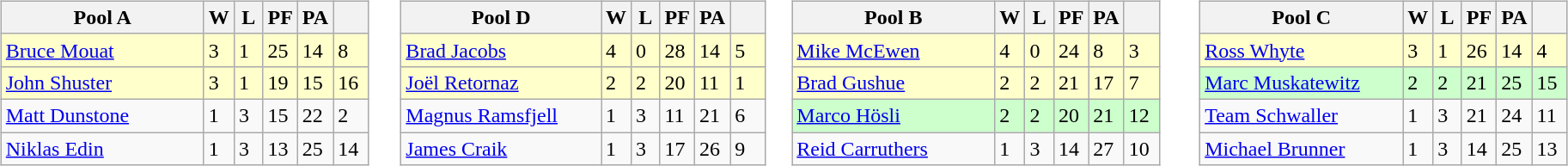<table table>
<tr>
<td valign=top width=10%><br><table class=wikitable>
<tr>
<th width=150>Pool A</th>
<th width=15>W</th>
<th width=15>L</th>
<th width=15>PF</th>
<th width=15>PA</th>
<th width=20></th>
</tr>
<tr bgcolor=#ffffcc>
<td> <a href='#'>Bruce Mouat</a></td>
<td>3</td>
<td>1</td>
<td>25</td>
<td>14</td>
<td>8</td>
</tr>
<tr bgcolor=#ffffcc>
<td> <a href='#'>John Shuster</a></td>
<td>3</td>
<td>1</td>
<td>19</td>
<td>15</td>
<td>16</td>
</tr>
<tr>
<td> <a href='#'>Matt Dunstone</a></td>
<td>1</td>
<td>3</td>
<td>15</td>
<td>22</td>
<td>2</td>
</tr>
<tr>
<td> <a href='#'>Niklas Edin</a></td>
<td>1</td>
<td>3</td>
<td>13</td>
<td>25</td>
<td>14</td>
</tr>
</table>
</td>
<td valign=top width=10%><br><table class=wikitable>
<tr>
<th width=150>Pool D</th>
<th width=15>W</th>
<th width=15>L</th>
<th width=15>PF</th>
<th width=15>PA</th>
<th width=20></th>
</tr>
<tr bgcolor=#ffffcc>
<td> <a href='#'>Brad Jacobs</a></td>
<td>4</td>
<td>0</td>
<td>28</td>
<td>14</td>
<td>5</td>
</tr>
<tr bgcolor=#ffffcc>
<td> <a href='#'>Joël Retornaz</a></td>
<td>2</td>
<td>2</td>
<td>20</td>
<td>11</td>
<td>1</td>
</tr>
<tr>
<td> <a href='#'>Magnus Ramsfjell</a></td>
<td>1</td>
<td>3</td>
<td>11</td>
<td>21</td>
<td>6</td>
</tr>
<tr>
<td> <a href='#'>James Craik</a></td>
<td>1</td>
<td>3</td>
<td>17</td>
<td>26</td>
<td>9</td>
</tr>
</table>
</td>
<td valign=top width=10%><br><table class=wikitable>
<tr>
<th width=150>Pool B</th>
<th width=15>W</th>
<th width=15>L</th>
<th width=15>PF</th>
<th width=15>PA</th>
<th width=20></th>
</tr>
<tr bgcolor=#ffffcc>
<td> <a href='#'>Mike McEwen</a></td>
<td>4</td>
<td>0</td>
<td>24</td>
<td>8</td>
<td>3</td>
</tr>
<tr bgcolor=#ffffcc>
<td> <a href='#'>Brad Gushue</a></td>
<td>2</td>
<td>2</td>
<td>21</td>
<td>17</td>
<td>7</td>
</tr>
<tr bgcolor=#ccffcc>
<td> <a href='#'>Marco Hösli</a></td>
<td>2</td>
<td>2</td>
<td>20</td>
<td>21</td>
<td>12</td>
</tr>
<tr>
<td> <a href='#'>Reid Carruthers</a></td>
<td>1</td>
<td>3</td>
<td>14</td>
<td>27</td>
<td>10</td>
</tr>
</table>
</td>
<td valign=top width=10%><br><table class=wikitable>
<tr>
<th width=150>Pool C</th>
<th width=15>W</th>
<th width=15>L</th>
<th width=15>PF</th>
<th width=15>PA</th>
<th width=20></th>
</tr>
<tr bgcolor=#ffffcc>
<td> <a href='#'>Ross Whyte</a></td>
<td>3</td>
<td>1</td>
<td>26</td>
<td>14</td>
<td>4</td>
</tr>
<tr bgcolor=#ccffcc>
<td> <a href='#'>Marc Muskatewitz</a></td>
<td>2</td>
<td>2</td>
<td>21</td>
<td>25</td>
<td>15</td>
</tr>
<tr>
<td> <a href='#'>Team Schwaller</a></td>
<td>1</td>
<td>3</td>
<td>21</td>
<td>24</td>
<td>11</td>
</tr>
<tr>
<td> <a href='#'>Michael Brunner</a></td>
<td>1</td>
<td>3</td>
<td>14</td>
<td>25</td>
<td>13</td>
</tr>
</table>
</td>
</tr>
</table>
